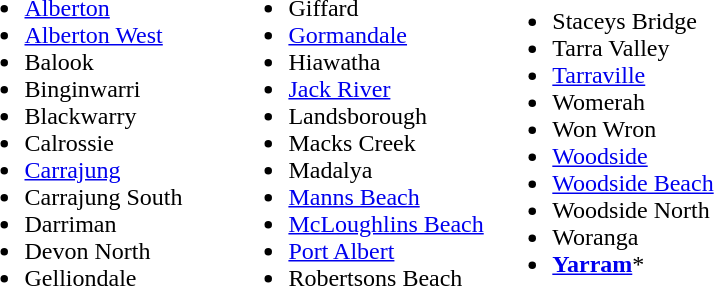<table>
<tr>
<td width = 33%><br><ul><li><a href='#'>Alberton</a></li><li><a href='#'>Alberton West</a></li><li>Balook</li><li>Binginwarri</li><li>Blackwarry</li><li>Calrossie</li><li><a href='#'>Carrajung</a></li><li>Carrajung South</li><li>Darriman</li><li>Devon North</li><li>Gelliondale</li></ul></td>
<td width = 33%><br><ul><li>Giffard</li><li><a href='#'>Gormandale</a></li><li>Hiawatha</li><li><a href='#'>Jack River</a></li><li>Landsborough</li><li>Macks Creek</li><li>Madalya</li><li><a href='#'>Manns Beach</a></li><li><a href='#'>McLoughlins Beach</a></li><li><a href='#'>Port Albert</a></li><li>Robertsons Beach</li></ul></td>
<td width = 33%><br><ul><li>Staceys Bridge</li><li>Tarra Valley</li><li><a href='#'>Tarraville</a></li><li>Womerah</li><li>Won Wron</li><li><a href='#'>Woodside</a></li><li><a href='#'>Woodside Beach</a></li><li>Woodside North</li><li>Woranga</li><li><strong><a href='#'>Yarram</a></strong>*</li></ul></td>
</tr>
</table>
